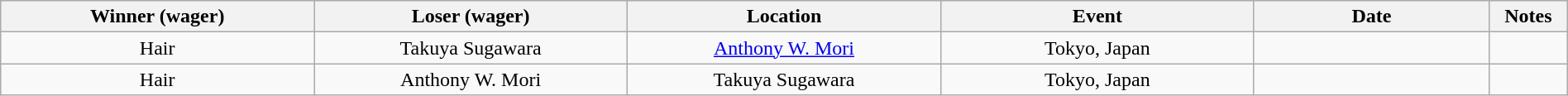<table class="wikitable sortable" width=100%  style="text-align: center">
<tr>
<th width=20% scope="col">Winner (wager)</th>
<th width=20% scope="col">Loser (wager)</th>
<th width=20% scope="col">Location</th>
<th width=20% scope="col">Event</th>
<th width=15% scope="col">Date</th>
<th class="unsortable" width=5% scope="col">Notes</th>
</tr>
<tr>
<td>Hair</td>
<td>Takuya Sugawara</td>
<td><a href='#'>Anthony W. Mori</a></td>
<td>Tokyo, Japan</td>
<td></td>
<td></td>
</tr>
<tr>
<td>Hair</td>
<td>Anthony W. Mori</td>
<td>Takuya Sugawara</td>
<td>Tokyo, Japan</td>
<td></td>
<td></td>
</tr>
</table>
